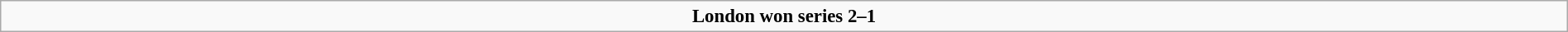<table class="wikitable " style="font-size: 95%; width:100%;">
<tr>
<td style="text-align:center;"><strong>London won series 2–1</strong></td>
</tr>
</table>
